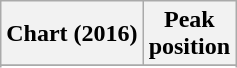<table class="wikitable sortable plainrowheaders" style="text-align:center">
<tr>
<th scope="col">Chart (2016)</th>
<th scope="col">Peak<br> position</th>
</tr>
<tr>
</tr>
<tr>
</tr>
<tr>
</tr>
</table>
